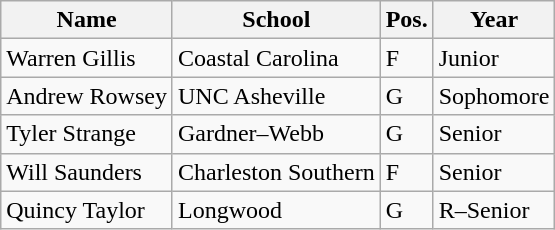<table class="wikitable">
<tr>
<th>Name</th>
<th>School</th>
<th>Pos.</th>
<th>Year</th>
</tr>
<tr>
<td>Warren Gillis</td>
<td>Coastal Carolina</td>
<td>F</td>
<td>Junior</td>
</tr>
<tr>
<td>Andrew Rowsey</td>
<td>UNC Asheville</td>
<td>G</td>
<td>Sophomore</td>
</tr>
<tr>
<td>Tyler Strange</td>
<td>Gardner–Webb</td>
<td>G</td>
<td>Senior</td>
</tr>
<tr>
<td>Will Saunders</td>
<td>Charleston Southern</td>
<td>F</td>
<td>Senior</td>
</tr>
<tr>
<td>Quincy Taylor</td>
<td>Longwood</td>
<td>G</td>
<td>R–Senior</td>
</tr>
</table>
